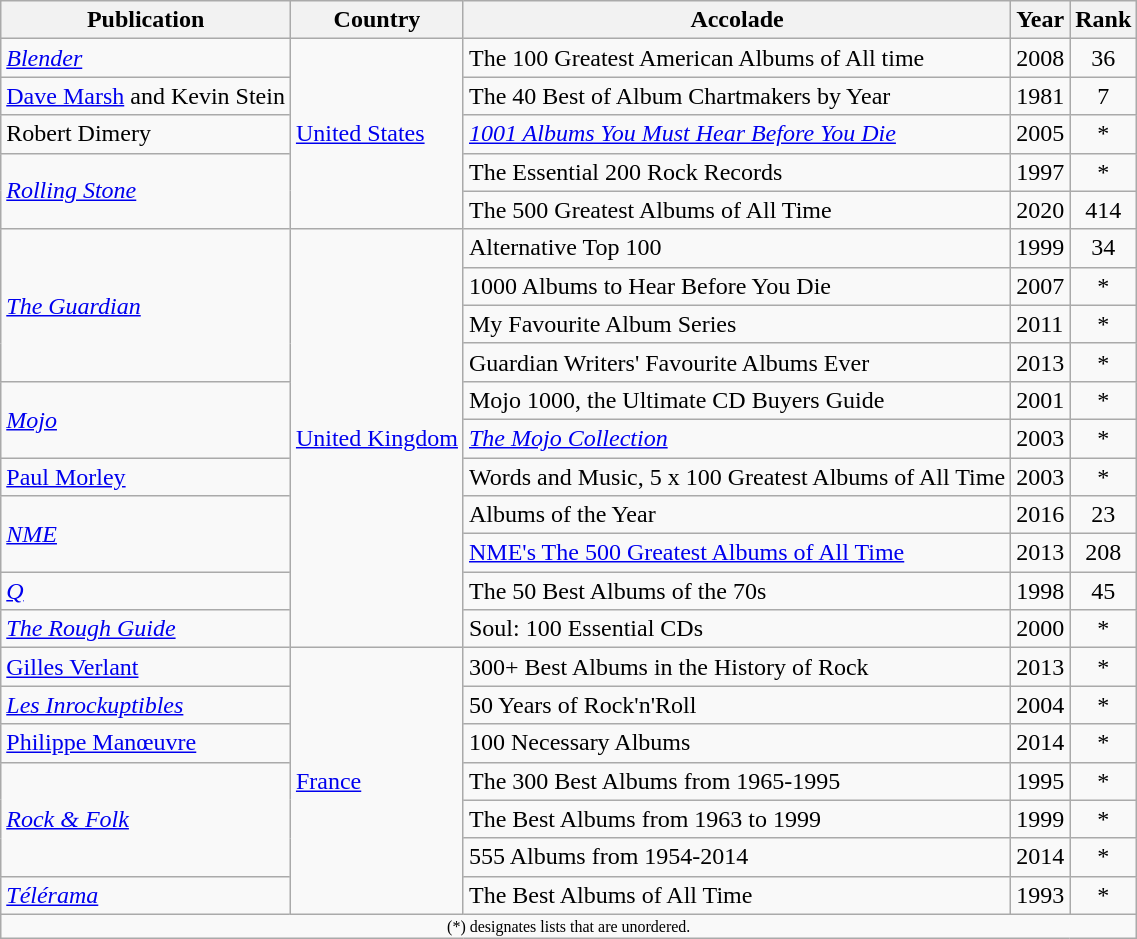<table class="wikitable">
<tr>
<th>Publication</th>
<th>Country</th>
<th>Accolade</th>
<th>Year</th>
<th>Rank</th>
</tr>
<tr>
<td><em><a href='#'>Blender</a></em></td>
<td rowspan=5><a href='#'>United States</a></td>
<td>The 100 Greatest American Albums of All time</td>
<td>2008</td>
<td style="text-align:center;">36</td>
</tr>
<tr>
<td><a href='#'>Dave Marsh</a> and Kevin Stein</td>
<td>The 40 Best of Album Chartmakers by Year </td>
<td>1981</td>
<td style="text-align:center;">7</td>
</tr>
<tr>
<td>Robert Dimery</td>
<td><em><a href='#'>1001 Albums You Must Hear Before You Die</a></em></td>
<td>2005</td>
<td style="text-align:center;">*</td>
</tr>
<tr>
<td rowspan=2><em><a href='#'>Rolling Stone</a></em></td>
<td>The Essential 200 Rock Records</td>
<td>1997</td>
<td style="text-align:center;">*</td>
</tr>
<tr>
<td>The 500 Greatest Albums of All Time</td>
<td>2020</td>
<td style="text-align:center;">414</td>
</tr>
<tr>
<td rowspan=4><em><a href='#'>The Guardian</a></em></td>
<td rowspan=11><a href='#'>United Kingdom</a></td>
<td>Alternative Top 100</td>
<td>1999</td>
<td style="text-align:center;">34</td>
</tr>
<tr>
<td>1000 Albums to Hear Before You Die</td>
<td>2007</td>
<td style="text-align:center;">*</td>
</tr>
<tr>
<td>My Favourite Album Series</td>
<td>2011</td>
<td style="text-align:center;">*</td>
</tr>
<tr>
<td>Guardian Writers' Favourite Albums Ever</td>
<td>2013</td>
<td style="text-align:center;">*</td>
</tr>
<tr>
<td rowspan=2><em><a href='#'>Mojo</a></em></td>
<td>Mojo 1000, the Ultimate CD Buyers Guide</td>
<td>2001</td>
<td style="text-align:center;">*</td>
</tr>
<tr>
<td><em><a href='#'>The Mojo Collection</a></em></td>
<td>2003</td>
<td style="text-align:center;">*</td>
</tr>
<tr>
<td><a href='#'>Paul Morley</a></td>
<td>Words and Music, 5 x 100 Greatest Albums of All Time</td>
<td>2003</td>
<td style="text-align:center;">*</td>
</tr>
<tr>
<td rowspan=2><em><a href='#'>NME</a></em></td>
<td>Albums of the Year</td>
<td>2016</td>
<td style="text-align:center;">23</td>
</tr>
<tr>
<td><a href='#'>NME's The 500 Greatest Albums of All Time</a></td>
<td>2013</td>
<td style="text-align:center;">208</td>
</tr>
<tr>
<td><em><a href='#'>Q</a></em></td>
<td>The 50 Best Albums of the 70s</td>
<td>1998</td>
<td style="text-align:center;">45</td>
</tr>
<tr>
<td><em><a href='#'>The Rough Guide</a></em></td>
<td>Soul: 100 Essential CDs</td>
<td>2000</td>
<td style="text-align:center;">*</td>
</tr>
<tr>
<td><a href='#'>Gilles Verlant</a></td>
<td rowspan=7><a href='#'>France</a></td>
<td>300+ Best Albums in the History of Rock</td>
<td>2013</td>
<td style="text-align:center;">*</td>
</tr>
<tr>
<td><em><a href='#'>Les Inrockuptibles</a></em></td>
<td>50 Years of Rock'n'Roll</td>
<td>2004</td>
<td style="text-align:center;">*</td>
</tr>
<tr>
<td><a href='#'>Philippe Manœuvre</a></td>
<td>100 Necessary Albums</td>
<td>2014</td>
<td style="text-align:center;">*</td>
</tr>
<tr>
<td rowspan=3><em><a href='#'>Rock & Folk</a></em></td>
<td>The 300 Best Albums from 1965-1995</td>
<td>1995</td>
<td style="text-align:center;">*</td>
</tr>
<tr>
<td>The Best Albums from 1963 to 1999</td>
<td>1999</td>
<td style="text-align:center;">*</td>
</tr>
<tr>
<td>555 Albums from 1954-2014</td>
<td>2014</td>
<td style="text-align:center;">*</td>
</tr>
<tr>
<td><em><a href='#'>Télérama</a></em></td>
<td>The Best Albums of All Time</td>
<td>1993</td>
<td style="text-align:center;">*</td>
</tr>
<tr>
<td colspan="7" style="text-align:center; font-size:8pt;">(*) designates lists that are unordered.</td>
</tr>
</table>
